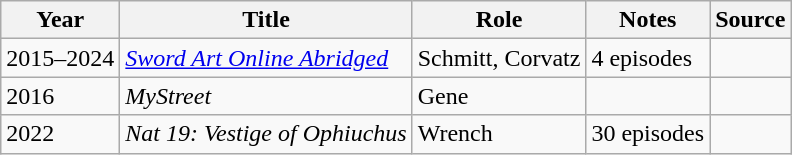<table class="wikitable sortable plainrowheaders">
<tr>
<th scope="col">Year</th>
<th scope="col">Title</th>
<th scope="col">Role</th>
<th class="unsortable" scope="col">Notes</th>
<th class="unsortable" scope="col">Source</th>
</tr>
<tr>
<td>2015–2024</td>
<td><em><a href='#'>Sword Art Online Abridged</a></em></td>
<td>Schmitt, Corvatz</td>
<td>4 episodes</td>
<td></td>
</tr>
<tr>
<td>2016</td>
<td><em>MyStreet</em></td>
<td>Gene</td>
<td></td>
<td></td>
</tr>
<tr>
<td>2022</td>
<td><em>Nat 19: Vestige of Ophiuchus</em></td>
<td>Wrench</td>
<td>30 episodes</td>
<td></td>
</tr>
</table>
